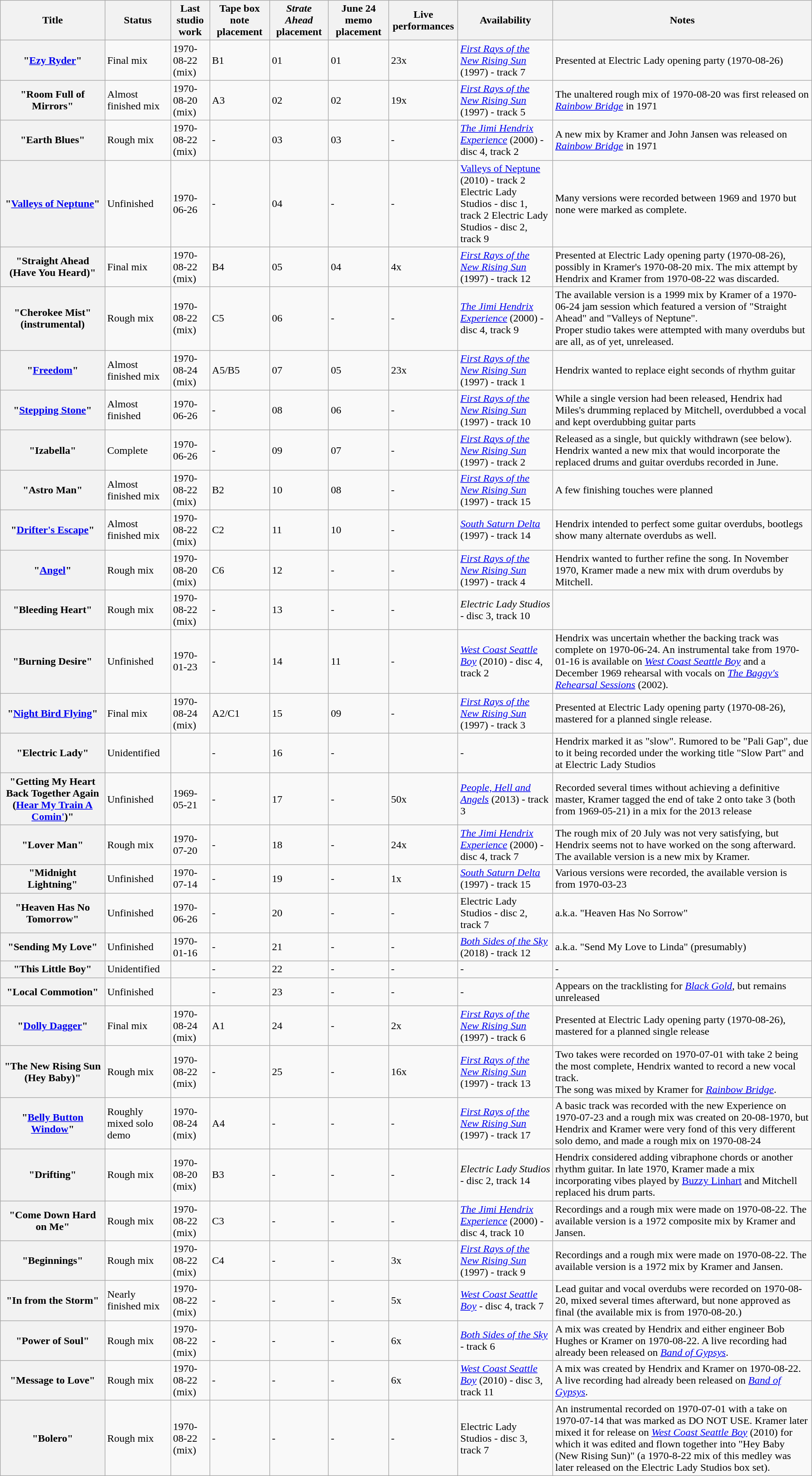<table class="wikitable sortable plainrowheaders">
<tr>
<th scope="col">Title</th>
<th scope="col">Status</th>
<th scope="col">Last studio work</th>
<th scope="col">Tape box note placement</th>
<th scope="col"><em>Strate Ahead</em> placement</th>
<th scope="col">June 24 memo placement</th>
<th scope="col">Live performances</th>
<th scope="col">Availability</th>
<th scope="col">Notes</th>
</tr>
<tr>
<th scope="row">"<a href='#'>Ezy Ryder</a>"</th>
<td>Final mix</td>
<td>1970-08-22 (mix)</td>
<td>B1</td>
<td>01</td>
<td>01</td>
<td>23x</td>
<td><em><a href='#'>First Rays of the New Rising Sun</a></em> (1997) - track 7</td>
<td>Presented at Electric Lady opening party (1970-08-26)</td>
</tr>
<tr>
<th scope="row">"Room Full of Mirrors"</th>
<td>Almost finished mix</td>
<td>1970-08-20 (mix)</td>
<td>A3</td>
<td>02</td>
<td>02</td>
<td>19x</td>
<td><em><a href='#'>First Rays of the New Rising Sun</a></em> (1997) - track 5</td>
<td>The unaltered rough mix of 1970-08-20 was first released on <em><a href='#'>Rainbow Bridge</a></em> in 1971</td>
</tr>
<tr>
<th scope="row">"Earth Blues"</th>
<td>Rough mix</td>
<td>1970-08-22 (mix)</td>
<td>-</td>
<td>03</td>
<td>03</td>
<td>-</td>
<td><em><a href='#'>The Jimi Hendrix Experience</a></em> (2000) - disc 4, track 2</td>
<td>A new mix by Kramer and John Jansen was released on <em><a href='#'>Rainbow Bridge</a></em> in 1971</td>
</tr>
<tr>
<th scope="row">"<a href='#'>Valleys of Neptune</a>"</th>
<td>Unfinished</td>
<td>1970-06-26</td>
<td>-</td>
<td>04</td>
<td>-</td>
<td>-</td>
<td><a href='#'>Valleys of Neptune</a> (2010) - track 2<br>Electric Lady Studios - disc 1, track 2
Electric Lady Studios - disc 2, track 9</td>
<td>Many versions were recorded between 1969 and 1970 but none were marked as complete.</td>
</tr>
<tr>
<th scope="row">"Straight Ahead (Have You Heard)"</th>
<td>Final mix</td>
<td>1970-08-22 (mix)</td>
<td>B4</td>
<td>05</td>
<td>04</td>
<td>4x</td>
<td><em><a href='#'>First Rays of the New Rising Sun</a></em> (1997) - track 12</td>
<td>Presented at Electric Lady opening party (1970-08-26), possibly in Kramer's 1970-08-20 mix. The mix attempt by Hendrix and Kramer from 1970-08-22 was discarded.</td>
</tr>
<tr>
<th scope="row">"Cherokee Mist" (instrumental)</th>
<td>Rough mix</td>
<td>1970-08-22 (mix)</td>
<td>C5</td>
<td>06</td>
<td>-</td>
<td>-</td>
<td><em><a href='#'>The Jimi Hendrix Experience</a></em> (2000) - disc 4, track 9</td>
<td>The available version is a 1999 mix by Kramer of a 1970-06-24 jam session which featured a version of "Straight Ahead" and "Valleys of Neptune".<br>Proper studio takes were attempted with many overdubs but are all, as of yet, unreleased.</td>
</tr>
<tr>
<th scope="row">"<a href='#'>Freedom</a>"</th>
<td>Almost finished mix</td>
<td>1970-08-24 (mix)</td>
<td>A5/B5</td>
<td>07</td>
<td>05</td>
<td>23x</td>
<td><em><a href='#'>First Rays of the New Rising Sun</a></em> (1997) - track 1</td>
<td>Hendrix wanted to replace eight seconds of rhythm guitar</td>
</tr>
<tr>
<th scope="row">"<a href='#'>Stepping Stone</a>"</th>
<td>Almost finished</td>
<td>1970-06-26</td>
<td>-</td>
<td>08</td>
<td>06</td>
<td>-</td>
<td><em><a href='#'>First Rays of the New Rising Sun</a></em> (1997) - track 10</td>
<td>While a single version had been released, Hendrix had Miles's drumming replaced by Mitchell, overdubbed a vocal and kept overdubbing guitar parts</td>
</tr>
<tr>
<th scope="row">"Izabella"</th>
<td>Complete</td>
<td>1970-06-26</td>
<td>-</td>
<td>09</td>
<td>07</td>
<td>-</td>
<td><em><a href='#'>First Rays of the New Rising Sun</a></em> (1997) - track 2</td>
<td>Released as a single, but quickly withdrawn (see below). Hendrix wanted a new mix that would incorporate the replaced drums and guitar overdubs recorded in June.</td>
</tr>
<tr>
<th scope="row">"Astro Man"</th>
<td>Almost finished mix</td>
<td>1970-08-22 (mix)</td>
<td>B2</td>
<td>10</td>
<td>08</td>
<td>-</td>
<td><em><a href='#'>First Rays of the New Rising Sun</a></em> (1997) - track 15</td>
<td>A few finishing touches were planned</td>
</tr>
<tr>
<th scope="row">"<a href='#'>Drifter's Escape</a>"</th>
<td>Almost finished mix</td>
<td>1970-08-22 (mix)</td>
<td>C2</td>
<td>11</td>
<td>10</td>
<td>-</td>
<td><em><a href='#'>South Saturn Delta</a></em> (1997) - track 14</td>
<td>Hendrix intended to perfect some guitar overdubs, bootlegs show many alternate overdubs as well.</td>
</tr>
<tr>
<th scope="row">"<a href='#'>Angel</a>"</th>
<td>Rough mix</td>
<td>1970-08-20 (mix)</td>
<td>C6</td>
<td>12</td>
<td>-</td>
<td>-</td>
<td><em><a href='#'>First Rays of the New Rising Sun</a></em> (1997) - track 4</td>
<td>Hendrix wanted to further refine the song. In November 1970, Kramer made a new mix with drum overdubs by Mitchell.</td>
</tr>
<tr>
<th scope="row">"Bleeding Heart"</th>
<td>Rough mix</td>
<td>1970-08-22 (mix)</td>
<td>-</td>
<td>13</td>
<td>-</td>
<td>-</td>
<td><em>Electric Lady Studios</em> - disc 3, track 10</td>
<td></td>
</tr>
<tr>
<th scope="row">"Burning Desire"</th>
<td>Unfinished</td>
<td>1970-01-23</td>
<td>-</td>
<td>14</td>
<td>11</td>
<td>-</td>
<td><em><a href='#'>West Coast Seattle Boy</a></em> (2010) - disc 4, track 2</td>
<td>Hendrix was uncertain whether the backing track was complete on 1970-06-24. An instrumental take from 1970-01-16 is available on <em><a href='#'>West Coast Seattle Boy</a></em> and a December 1969 rehearsal with vocals on <em><a href='#'>The Baggy's Rehearsal Sessions</a></em> (2002).</td>
</tr>
<tr>
<th scope="row">"<a href='#'>Night Bird Flying</a>"</th>
<td>Final mix</td>
<td>1970-08-24 (mix)</td>
<td>A2/C1</td>
<td>15</td>
<td>09</td>
<td>-</td>
<td><em><a href='#'>First Rays of the New Rising Sun</a></em> (1997) - track 3</td>
<td>Presented at Electric Lady opening party (1970-08-26), mastered for a planned single release.</td>
</tr>
<tr>
<th scope="row">"Electric Lady"</th>
<td>Unidentified</td>
<td></td>
<td>-</td>
<td>16</td>
<td>-</td>
<td></td>
<td>-</td>
<td>Hendrix marked it as "slow". Rumored to be "Pali Gap", due to it being recorded under the working title "Slow Part" and at Electric Lady Studios</td>
</tr>
<tr>
<th scope="row">"Getting My Heart Back Together Again (<a href='#'>Hear My Train A Comin'</a>)"</th>
<td>Unfinished</td>
<td>1969-05-21</td>
<td>-</td>
<td>17</td>
<td>-</td>
<td>50x</td>
<td><em><a href='#'>People, Hell and Angels</a></em> (2013) - track 3</td>
<td>Recorded several times without achieving a definitive master, Kramer tagged the end of take 2 onto take 3 (both from 1969-05-21) in a mix for the 2013 release</td>
</tr>
<tr>
<th scope="row">"Lover Man"</th>
<td>Rough mix</td>
<td>1970-07-20</td>
<td>-</td>
<td>18</td>
<td>-</td>
<td>24x</td>
<td><em><a href='#'>The Jimi Hendrix Experience</a></em> (2000) - disc 4, track 7</td>
<td>The rough mix of 20 July was not very satisfying, but Hendrix seems not to have worked on the song afterward. The available version is a new mix by Kramer.</td>
</tr>
<tr>
<th scope="row">"Midnight Lightning"</th>
<td>Unfinished</td>
<td>1970-07-14</td>
<td>-</td>
<td>19</td>
<td>-</td>
<td>1x</td>
<td><em><a href='#'>South Saturn Delta</a></em> (1997) - track 15</td>
<td>Various versions were recorded, the available version is from 1970-03-23</td>
</tr>
<tr>
<th scope="row">"Heaven Has No Tomorrow"</th>
<td>Unfinished</td>
<td>1970-06-26</td>
<td>-</td>
<td>20</td>
<td>-</td>
<td>-</td>
<td>Electric Lady Studios - disc 2, track 7</td>
<td>a.k.a. "Heaven Has No Sorrow"</td>
</tr>
<tr>
<th scope="row">"Sending My Love"</th>
<td>Unfinished</td>
<td>1970-01-16</td>
<td>-</td>
<td>21</td>
<td>-</td>
<td>-</td>
<td><em><a href='#'>Both Sides of the Sky</a></em> (2018) - track 12</td>
<td>a.k.a. "Send My Love to Linda" (presumably)</td>
</tr>
<tr>
<th scope="row">"This Little Boy"</th>
<td>Unidentified</td>
<td></td>
<td>-</td>
<td>22</td>
<td>-</td>
<td>-</td>
<td>-</td>
<td>-</td>
</tr>
<tr>
<th scope="row">"Local Commotion"</th>
<td>Unfinished</td>
<td></td>
<td>-</td>
<td>23</td>
<td>-</td>
<td>-</td>
<td>-</td>
<td>Appears on the tracklisting for <em><a href='#'>Black Gold</a></em>, but remains unreleased</td>
</tr>
<tr>
<th scope="row">"<a href='#'>Dolly Dagger</a>"</th>
<td>Final mix</td>
<td>1970-08-24 (mix)</td>
<td>A1</td>
<td>24</td>
<td>-</td>
<td>2x</td>
<td><em><a href='#'>First Rays of the New Rising Sun</a></em> (1997) - track 6</td>
<td>Presented at Electric Lady opening party (1970-08-26), mastered for a planned single release</td>
</tr>
<tr>
<th scope="row">"The New Rising Sun (Hey Baby)"</th>
<td>Rough mix</td>
<td>1970-08-22 (mix)</td>
<td>-</td>
<td>25</td>
<td>-</td>
<td>16x</td>
<td><em><a href='#'>First Rays of the New Rising Sun</a></em> (1997) - track 13</td>
<td>Two takes were recorded on 1970-07-01 with take 2 being the most complete, Hendrix wanted to record a new vocal track.<br>The song was mixed by Kramer for <em><a href='#'>Rainbow Bridge</a></em>.</td>
</tr>
<tr>
<th scope="row">"<a href='#'>Belly Button Window</a>"</th>
<td>Roughly mixed solo demo</td>
<td>1970-08-24 (mix)</td>
<td>A4</td>
<td>-</td>
<td>-</td>
<td>-</td>
<td><em><a href='#'>First Rays of the New Rising Sun</a></em> (1997) - track 17</td>
<td>A  basic track was recorded with the new Experience on 1970-07-23 and a rough mix was created on 20-08-1970, but Hendrix and Kramer were very fond of this very different solo demo, and made a rough mix on 1970-08-24</td>
</tr>
<tr>
<th scope="row">"Drifting"</th>
<td>Rough mix</td>
<td>1970-08-20 (mix)</td>
<td>B3</td>
<td>-</td>
<td>-</td>
<td>-</td>
<td><em>Electric Lady Studios</em> - disc 2, track 14</td>
<td>Hendrix considered adding vibraphone chords or another rhythm guitar. In late 1970, Kramer made a mix incorporating vibes played by <a href='#'>Buzzy Linhart</a> and Mitchell replaced his drum parts.</td>
</tr>
<tr>
<th scope="row">"Come Down Hard on Me"</th>
<td>Rough mix</td>
<td>1970-08-22 (mix)</td>
<td>C3</td>
<td>-</td>
<td>-</td>
<td>-</td>
<td><em><a href='#'>The Jimi Hendrix Experience</a></em> (2000) - disc 4, track 10</td>
<td>Recordings and a rough mix were made on 1970-08-22. The available version is a 1972 composite mix by Kramer and Jansen.</td>
</tr>
<tr>
<th scope="row">"Beginnings"</th>
<td>Rough mix</td>
<td>1970-08-22 (mix)</td>
<td>C4</td>
<td>-</td>
<td>-</td>
<td>3x</td>
<td><em><a href='#'>First Rays of the New Rising Sun</a></em> (1997) - track 9</td>
<td>Recordings and a rough mix were made on 1970-08-22. The available version is a 1972 mix by Kramer and Jansen.</td>
</tr>
<tr>
<th scope="row">"In from the Storm"</th>
<td>Nearly finished mix</td>
<td>1970-08-22 (mix)</td>
<td>-</td>
<td>-</td>
<td>-</td>
<td>5x</td>
<td><em><a href='#'>West Coast Seattle Boy</a></em> - disc 4, track 7</td>
<td>Lead guitar and vocal overdubs were recorded on 1970-08-20, mixed several times afterward, but none approved as final (the available mix is from 1970-08-20.)</td>
</tr>
<tr>
<th scope="row">"Power of Soul"</th>
<td>Rough mix</td>
<td>1970-08-22 (mix)</td>
<td>-</td>
<td>-</td>
<td>-</td>
<td>6x</td>
<td><em><a href='#'>Both Sides of the Sky</a></em> - track 6</td>
<td>A mix was created by Hendrix and either engineer Bob Hughes or Kramer on 1970-08-22. A live recording had already been released on <em><a href='#'>Band of Gypsys</a></em>.</td>
</tr>
<tr>
<th scope="row">"Message to Love"</th>
<td>Rough mix</td>
<td>1970-08-22 (mix)</td>
<td>-</td>
<td>-</td>
<td>-</td>
<td>6x</td>
<td><em><a href='#'>West Coast Seattle Boy</a></em> (2010) - disc 3, track 11</td>
<td>A mix was created by Hendrix and Kramer on 1970-08-22. A live recording had already been released on <em><a href='#'>Band of Gypsys</a></em>.</td>
</tr>
<tr>
<th scope="row">"Bolero"</th>
<td>Rough mix</td>
<td>1970-08-22 (mix)</td>
<td>-</td>
<td>-</td>
<td>-</td>
<td>-</td>
<td>Electric Lady Studios - disc 3, track 7</td>
<td>An instrumental recorded on 1970-07-01 with a take on 1970-07-14 that was marked as DO NOT USE. Kramer later mixed it for release on <em><a href='#'>West Coast Seattle Boy</a></em> (2010) for which it was edited and flown together into "Hey Baby (New Rising Sun)" (a 1970-8-22 mix of this medley was later released on the Electric Lady Studios box set).</td>
</tr>
</table>
